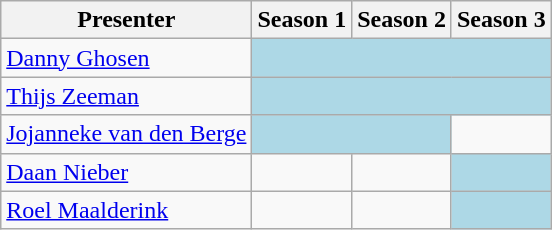<table class="wikitable">
<tr>
<th>Presenter</th>
<th>Season 1</th>
<th>Season 2</th>
<th>Season 3</th>
</tr>
<tr>
<td><a href='#'>Danny Ghosen</a></td>
<td colspan=3 style="text-align:center; background:lightblue"></td>
</tr>
<tr>
<td><a href='#'>Thijs Zeeman</a></td>
<td colspan=3 style="text-align:center; background:lightblue"></td>
</tr>
<tr>
<td><a href='#'>Jojanneke van den Berge</a></td>
<td colspan=2 style="text-align:center; background:lightblue"></td>
<td></td>
</tr>
<tr>
<td><a href='#'>Daan Nieber</a></td>
<td></td>
<td></td>
<td colspan=3 style="text-align:center; background:lightblue"></td>
</tr>
<tr>
<td><a href='#'>Roel Maalderink</a></td>
<td></td>
<td></td>
<td colspan=3 style="text-align:center; background:lightblue"></td>
</tr>
</table>
